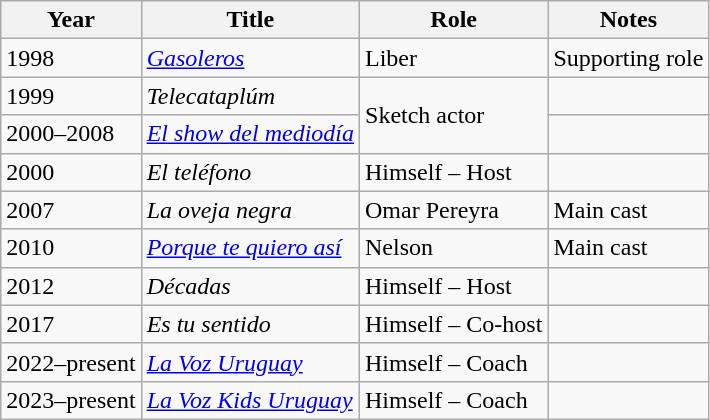<table class="wikitable sortable">
<tr>
<th>Year</th>
<th>Title</th>
<th>Role</th>
<th>Notes</th>
</tr>
<tr>
<td>1998</td>
<td><em><a href='#'>Gasoleros</a></em></td>
<td>Liber</td>
<td>Supporting role</td>
</tr>
<tr>
<td>1999</td>
<td><em>Telecataplúm</em></td>
<td rowspan="2">Sketch actor</td>
<td></td>
</tr>
<tr>
<td>2000–2008</td>
<td><em><a href='#'>El show del mediodía</a></em></td>
<td></td>
</tr>
<tr>
<td>2000</td>
<td><em>El teléfono</em></td>
<td>Himself – Host</td>
<td></td>
</tr>
<tr>
<td>2007</td>
<td><em>La oveja negra</em></td>
<td>Omar Pereyra</td>
<td>Main cast</td>
</tr>
<tr>
<td>2010</td>
<td><em><a href='#'>Porque te quiero así</a></em></td>
<td>Nelson</td>
<td>Main cast</td>
</tr>
<tr>
<td>2012</td>
<td><em>Décadas</em></td>
<td>Himself – Host</td>
<td></td>
</tr>
<tr>
<td>2017</td>
<td><em>Es tu sentido</em></td>
<td>Himself – Co-host</td>
<td></td>
</tr>
<tr>
<td>2022–present</td>
<td><em><a href='#'>La Voz Uruguay</a></em></td>
<td>Himself – Coach</td>
<td></td>
</tr>
<tr>
<td>2023–present</td>
<td><em><a href='#'>La Voz Kids Uruguay</a></em></td>
<td>Himself – Coach</td>
<td></td>
</tr>
</table>
